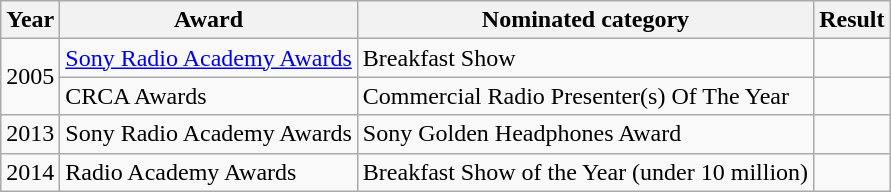<table class="wikitable">
<tr>
<th>Year</th>
<th>Award</th>
<th>Nominated category</th>
<th>Result</th>
</tr>
<tr>
<td rowspan=2>2005</td>
<td><a href='#'>Sony Radio Academy Awards</a></td>
<td>Breakfast Show</td>
<td></td>
</tr>
<tr>
<td>CRCA Awards</td>
<td>Commercial Radio Presenter(s) Of The Year</td>
<td></td>
</tr>
<tr>
<td>2013</td>
<td>Sony Radio Academy Awards</td>
<td>Sony Golden Headphones Award</td>
<td></td>
</tr>
<tr>
<td>2014</td>
<td>Radio Academy Awards</td>
<td>Breakfast Show of the Year (under 10 million)</td>
<td></td>
</tr>
</table>
